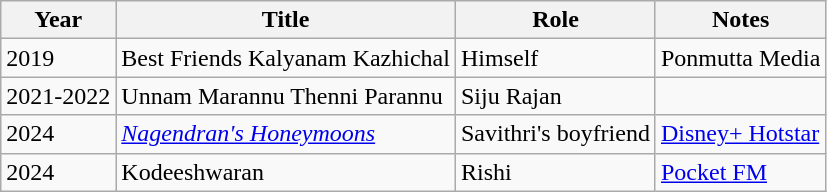<table class="wikitable sortable">
<tr>
<th scope="col">Year</th>
<th scope="col">Title</th>
<th scope="col">Role</th>
<th scope="col" class="unsortable">Notes</th>
</tr>
<tr>
<td>2019</td>
<td>Best Friends Kalyanam Kazhichal</td>
<td>Himself</td>
<td>Ponmutta Media</td>
</tr>
<tr>
<td>2021-2022</td>
<td>Unnam Marannu Thenni Parannu</td>
<td>Siju Rajan</td>
<td></td>
</tr>
<tr>
<td>2024</td>
<td><em><a href='#'>Nagendran's Honeymoons</a></em></td>
<td>Savithri's boyfriend</td>
<td><a href='#'>Disney+ Hotstar</a></td>
</tr>
<tr>
<td>2024</td>
<td>Kodeeshwaran</td>
<td>Rishi</td>
<td><a href='#'>Pocket FM</a></td>
</tr>
</table>
